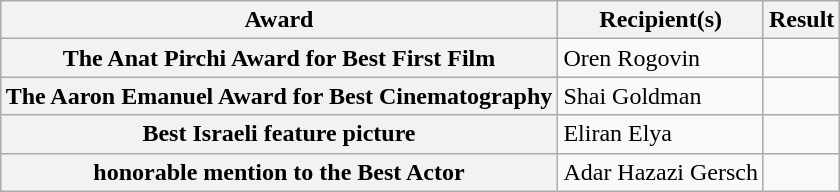<table class="wikitable plainrowheaders"  style="margin:auto; margin:auto;">
<tr>
<th scope="col">Award</th>
<th scope="col">Recipient(s)</th>
<th scope="col">Result</th>
</tr>
<tr>
<th scope="row">The Anat Pirchi Award for Best First Film</th>
<td>Oren Rogovin</td>
<td></td>
</tr>
<tr>
<th scope="row">The Aaron Emanuel Award for Best Cinematography</th>
<td>Shai Goldman</td>
<td></td>
</tr>
<tr>
<th scope="row">Best Israeli feature picture</th>
<td>Eliran Elya</td>
<td></td>
</tr>
<tr>
<th scope="row">honorable mention to the Best Actor</th>
<td>Adar Hazazi Gersch</td>
<td></td>
</tr>
</table>
